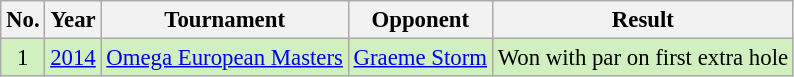<table class="wikitable" style="font-size:95%;">
<tr>
<th>No.</th>
<th>Year</th>
<th>Tournament</th>
<th>Opponent</th>
<th>Result</th>
</tr>
<tr style="background:#D0F0C0;">
<td align=center>1</td>
<td><a href='#'>2014</a></td>
<td><a href='#'>Omega European Masters</a></td>
<td> <a href='#'>Graeme Storm</a></td>
<td>Won with par on first extra hole</td>
</tr>
</table>
